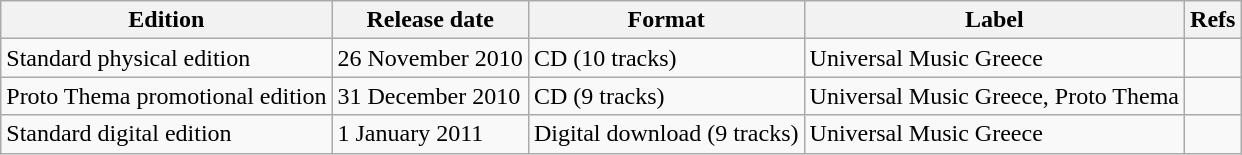<table class="wikitable">
<tr>
<th scope="col">Edition</th>
<th scope="col">Release date</th>
<th scope="col">Format</th>
<th scope="col">Label</th>
<th scope="col">Refs</th>
</tr>
<tr>
<td>Standard physical edition</td>
<td>26 November 2010</td>
<td>CD (10 tracks)</td>
<td>Universal Music Greece</td>
<td></td>
</tr>
<tr>
<td>Proto Thema promotional edition</td>
<td>31 December 2010</td>
<td>CD (9 tracks)</td>
<td>Universal Music Greece, Proto Thema</td>
<td></td>
</tr>
<tr>
<td>Standard digital edition</td>
<td>1 January 2011</td>
<td>Digital download (9 tracks)</td>
<td>Universal Music Greece</td>
<td></td>
</tr>
</table>
